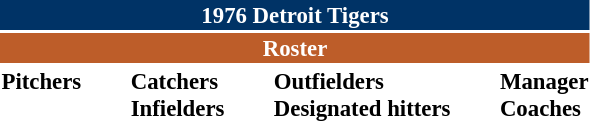<table class="toccolours" style="font-size: 95%;">
<tr>
<th colspan="10" style="background-color: #003366; color: white; text-align: center;">1976 Detroit Tigers</th>
</tr>
<tr>
<td colspan="10" style="background-color: #bd5d29; color: white; text-align: center;"><strong>Roster</strong></td>
</tr>
<tr>
<td valign="top"><strong>Pitchers</strong><br>










</td>
<td width="25px"></td>
<td valign="top"><strong>Catchers</strong><br>



<strong>Infielders</strong>








</td>
<td width="25px"></td>
<td valign="top"><strong>Outfielders</strong><br>






<strong>Designated hitters</strong>
</td>
<td width="25px"></td>
<td valign="top"><strong>Manager</strong><br>
<strong>Coaches</strong>



</td>
</tr>
<tr>
</tr>
</table>
